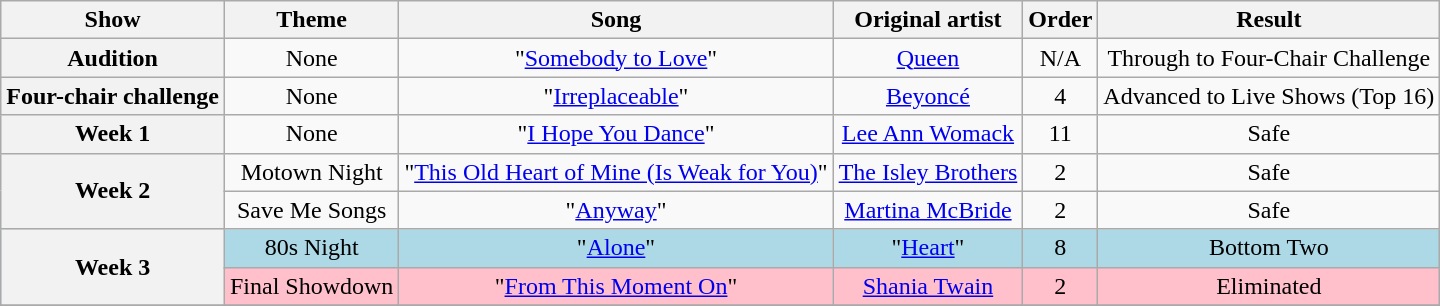<table class="wikitable" style="text-align:center;">
<tr>
<th scope="col">Show</th>
<th scope="col">Theme</th>
<th scope="col">Song</th>
<th scope="col">Original artist</th>
<th scope="col">Order</th>
<th scope="col">Result</th>
</tr>
<tr>
<th scope="row">Audition</th>
<td>None</td>
<td>"<a href='#'>Somebody to Love</a>"</td>
<td><a href='#'>Queen</a></td>
<td>N/A</td>
<td>Through to Four-Chair Challenge</td>
</tr>
<tr>
<th scope="row">Four-chair challenge</th>
<td>None</td>
<td>"<a href='#'>Irreplaceable</a>"</td>
<td><a href='#'>Beyoncé</a></td>
<td>4</td>
<td>Advanced to Live Shows (Top 16)</td>
</tr>
<tr>
<th scope="row">Week 1</th>
<td>None</td>
<td>"<a href='#'>I Hope You Dance</a>"</td>
<td><a href='#'>Lee Ann Womack</a></td>
<td>11</td>
<td>Safe</td>
</tr>
<tr>
<th scope="row" rowspan="2">Week 2</th>
<td>Motown Night</td>
<td>"<a href='#'>This Old Heart of Mine (Is Weak for You)</a>"</td>
<td><a href='#'>The Isley Brothers</a></td>
<td>2</td>
<td>Safe</td>
</tr>
<tr>
<td>Save Me Songs</td>
<td>"<a href='#'>Anyway</a>"</td>
<td><a href='#'>Martina McBride</a></td>
<td>2</td>
<td>Safe</td>
</tr>
<tr style="background:lightblue;">
<th scope="row" rowspan="2">Week 3</th>
<td>80s Night</td>
<td>"<a href='#'>Alone</a>"</td>
<td>"<a href='#'>Heart</a>"</td>
<td>8</td>
<td>Bottom Two</td>
</tr>
<tr style="background:pink;">
<td>Final Showdown</td>
<td>"<a href='#'>From This Moment On</a>"</td>
<td><a href='#'>Shania Twain</a></td>
<td>2</td>
<td>Eliminated</td>
</tr>
<tr>
</tr>
</table>
